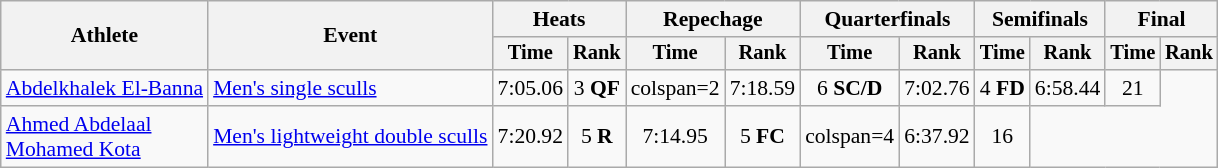<table class=wikitable style=font-size:90%;text-align:center>
<tr>
<th rowspan=2>Athlete</th>
<th rowspan=2>Event</th>
<th colspan=2>Heats</th>
<th colspan=2>Repechage</th>
<th colspan=2>Quarterfinals</th>
<th colspan=2>Semifinals</th>
<th colspan=2>Final</th>
</tr>
<tr style=font-size:95%>
<th>Time</th>
<th>Rank</th>
<th>Time</th>
<th>Rank</th>
<th>Time</th>
<th>Rank</th>
<th>Time</th>
<th>Rank</th>
<th>Time</th>
<th>Rank</th>
</tr>
<tr>
<td align=left><a href='#'>Abdelkhalek El-Banna</a></td>
<td align=left><a href='#'>Men's single sculls</a></td>
<td>7:05.06</td>
<td>3 <strong>QF</strong></td>
<td>colspan=2 </td>
<td>7:18.59</td>
<td>6 <strong>SC/D</strong></td>
<td>7:02.76</td>
<td>4 <strong>FD</strong></td>
<td>6:58.44</td>
<td>21</td>
</tr>
<tr>
<td align=left><a href='#'>Ahmed Abdelaal</a><br><a href='#'>Mohamed Kota</a></td>
<td align=left><a href='#'>Men's lightweight double sculls</a></td>
<td>7:20.92</td>
<td>5 <strong>R</strong></td>
<td>7:14.95</td>
<td>5 <strong>FC</strong></td>
<td>colspan=4 </td>
<td>6:37.92</td>
<td>16</td>
</tr>
</table>
